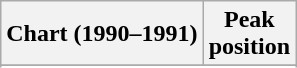<table class="wikitable sortable plainrowheaders" style="text-align:center">
<tr>
<th>Chart (1990–1991)</th>
<th>Peak<br>position</th>
</tr>
<tr>
</tr>
<tr>
</tr>
<tr>
</tr>
<tr>
</tr>
<tr>
</tr>
<tr>
</tr>
<tr>
</tr>
<tr>
</tr>
<tr>
</tr>
<tr>
</tr>
<tr>
</tr>
</table>
